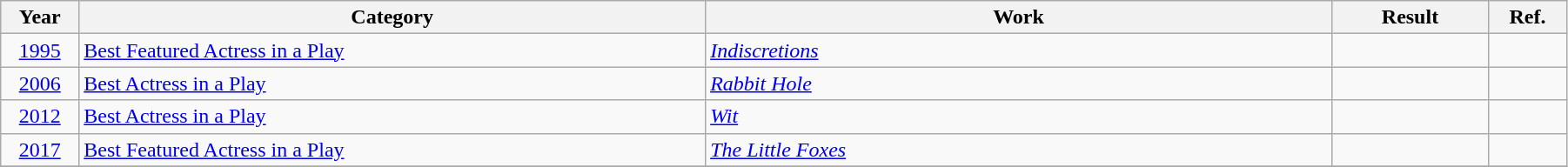<table class="wikitable sortable" width="95%">
<tr>
<th width="5%">Year</th>
<th width="40%">Category</th>
<th width="40%">Work</th>
<th width="10%">Result</th>
<th width="5%">Ref.</th>
</tr>
<tr>
<td align="center"><a href='#'>1995</a></td>
<td><a href='#'>Best Featured Actress in a Play</a></td>
<td><em><a href='#'>Indiscretions</a></em></td>
<td></td>
<td></td>
</tr>
<tr>
<td align="center"><a href='#'>2006</a></td>
<td><a href='#'>Best Actress in a Play</a></td>
<td><em><a href='#'>Rabbit Hole</a></em></td>
<td></td>
<td></td>
</tr>
<tr>
<td align="center"><a href='#'>2012</a></td>
<td><a href='#'>Best Actress in a Play</a></td>
<td><em><a href='#'>Wit</a></em></td>
<td></td>
<td></td>
</tr>
<tr>
<td align="center"><a href='#'>2017</a></td>
<td><a href='#'>Best Featured Actress in a Play</a></td>
<td><em><a href='#'>The Little Foxes</a></em></td>
<td></td>
<td></td>
</tr>
<tr>
</tr>
</table>
